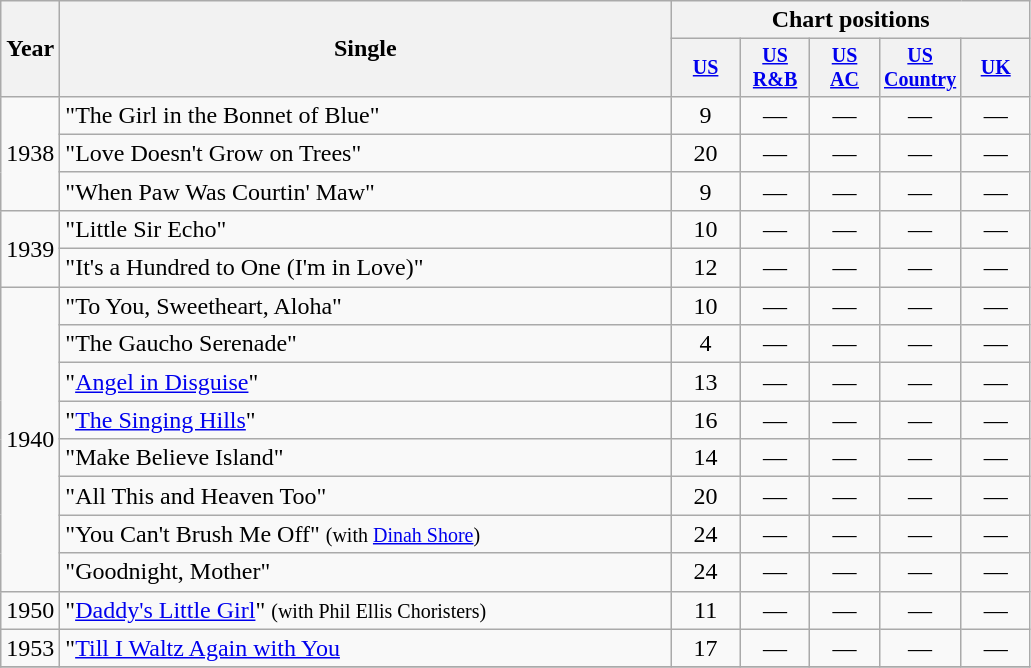<table class="wikitable" style="text-align:center;">
<tr>
<th rowspan="2">Year</th>
<th style="width:400px;" rowspan="2">Single</th>
<th colspan="5">Chart positions</th>
</tr>
<tr style="font-size:smaller;">
<th style="width:40px;"><a href='#'>US</a></th>
<th style="width:40px;"><a href='#'>US<br>R&B</a></th>
<th style="width:40px;"><a href='#'>US<br>AC</a></th>
<th style="width:40px;"><a href='#'>US Country</a></th>
<th style="width:40px;"><a href='#'>UK</a></th>
</tr>
<tr>
<td rowspan="3">1938</td>
<td style="text-align:left;">"The Girl in the Bonnet of Blue"</td>
<td>9</td>
<td>—</td>
<td>—</td>
<td>—</td>
<td>—</td>
</tr>
<tr>
<td style="text-align:left;">"Love Doesn't Grow on Trees"</td>
<td>20</td>
<td>—</td>
<td>—</td>
<td>—</td>
<td>—</td>
</tr>
<tr>
<td style="text-align:left;">"When Paw Was Courtin' Maw"</td>
<td>9</td>
<td>—</td>
<td>—</td>
<td>—</td>
<td>—</td>
</tr>
<tr>
<td rowspan="2">1939</td>
<td style="text-align:left;">"Little Sir Echo"</td>
<td>10</td>
<td>—</td>
<td>—</td>
<td>—</td>
<td>—</td>
</tr>
<tr>
<td style="text-align:left;">"It's a Hundred to One (I'm in Love)"</td>
<td>12</td>
<td>—</td>
<td>—</td>
<td>—</td>
<td>—</td>
</tr>
<tr>
<td rowspan="8">1940</td>
<td style="text-align:left;">"To You, Sweetheart, Aloha"</td>
<td>10</td>
<td>—</td>
<td>—</td>
<td>—</td>
<td>—</td>
</tr>
<tr>
<td style="text-align:left;">"The Gaucho Serenade"</td>
<td>4</td>
<td>—</td>
<td>—</td>
<td>—</td>
<td>—</td>
</tr>
<tr>
<td style="text-align:left;">"<a href='#'>Angel in Disguise</a>"</td>
<td>13</td>
<td>—</td>
<td>—</td>
<td>—</td>
<td>—</td>
</tr>
<tr>
<td style="text-align:left;">"<a href='#'>The Singing Hills</a>"</td>
<td>16</td>
<td>—</td>
<td>—</td>
<td>—</td>
<td>—</td>
</tr>
<tr>
<td style="text-align:left;">"Make Believe Island"</td>
<td>14</td>
<td>—</td>
<td>—</td>
<td>—</td>
<td>—</td>
</tr>
<tr>
<td style="text-align:left;">"All This and Heaven Too"</td>
<td>20</td>
<td>—</td>
<td>—</td>
<td>—</td>
<td>—</td>
</tr>
<tr>
<td style="text-align:left;">"You Can't Brush Me Off" <small>(with <a href='#'>Dinah Shore</a>)</small></td>
<td>24</td>
<td>—</td>
<td>—</td>
<td>—</td>
<td>—</td>
</tr>
<tr>
<td style="text-align:left;">"Goodnight, Mother"</td>
<td>24</td>
<td>—</td>
<td>—</td>
<td>—</td>
<td>—</td>
</tr>
<tr>
<td rowspan="1">1950</td>
<td style="text-align:left;">"<a href='#'>Daddy's Little Girl</a>" <small>(with Phil Ellis Choristers)</small></td>
<td>11</td>
<td>—</td>
<td>—</td>
<td>—</td>
<td>—</td>
</tr>
<tr>
<td rowspan="1">1953</td>
<td style="text-align:left;">"<a href='#'>Till I Waltz Again with You</a></td>
<td>17</td>
<td>—</td>
<td>—</td>
<td>—</td>
<td>—</td>
</tr>
<tr>
</tr>
</table>
